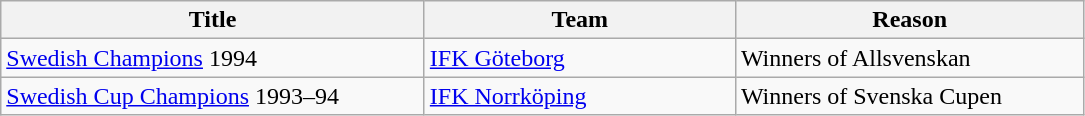<table class="wikitable" style="text-align: left">
<tr>
<th style="width: 275px;">Title</th>
<th style="width: 200px;">Team</th>
<th style="width: 225px;">Reason</th>
</tr>
<tr>
<td><a href='#'>Swedish Champions</a> 1994</td>
<td><a href='#'>IFK Göteborg</a></td>
<td>Winners of Allsvenskan</td>
</tr>
<tr>
<td><a href='#'>Swedish Cup Champions</a> 1993–94</td>
<td><a href='#'>IFK Norrköping</a></td>
<td>Winners of Svenska Cupen</td>
</tr>
</table>
